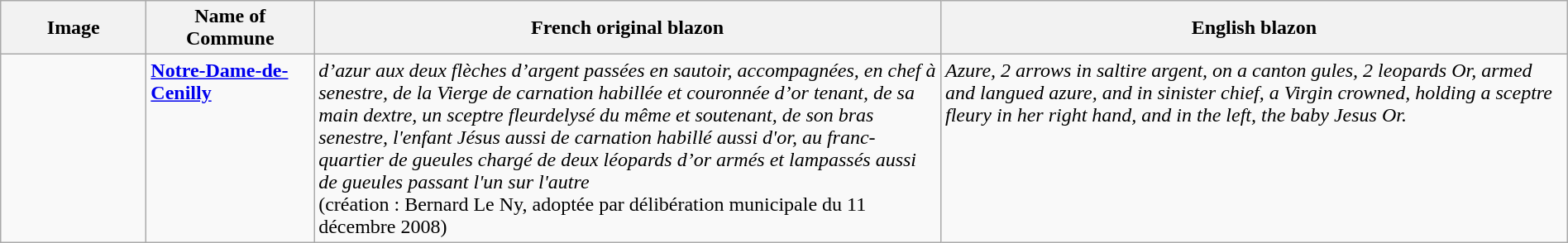<table class="wikitable" style="width:100%;">
<tr>
<th style="width:110px;">Image</th>
<th>Name of Commune</th>
<th style="width:40%;">French original blazon</th>
<th style="width:40%;">English blazon</th>
</tr>
<tr valign=top>
<td align=center></td>
<td><strong><a href='#'>Notre-Dame-de-Cenilly</a></strong></td>
<td><em>d’azur aux deux flèches d’argent passées en sautoir, accompagnées, en chef à senestre, de la Vierge de carnation habillée et couronnée d’or tenant, de sa main dextre, un sceptre fleurdelysé du même et soutenant, de son bras senestre, l'enfant Jésus aussi de carnation habillé aussi d'or, au franc-quartier de gueules chargé de deux léopards d’or armés et lampassés aussi de gueules passant l'un sur l'autre</em> <br>(création : Bernard Le Ny, adoptée par délibération municipale du 11 décembre 2008)</td>
<td><em>Azure, 2 arrows in saltire argent, on a canton gules, 2 leopards Or, armed and langued azure, and in sinister chief, a Virgin crowned, holding a sceptre fleury in her right hand, and in the left, the baby Jesus Or.</em></td>
</tr>
</table>
